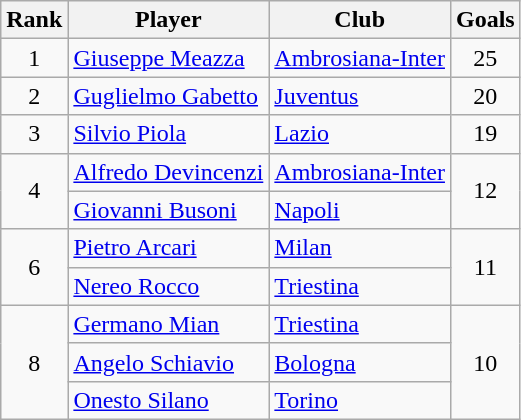<table class="wikitable" style="text-align:center">
<tr>
<th>Rank</th>
<th>Player</th>
<th>Club</th>
<th>Goals</th>
</tr>
<tr>
<td>1</td>
<td align="left"> <a href='#'>Giuseppe Meazza</a></td>
<td align="left"><a href='#'>Ambrosiana-Inter</a></td>
<td>25</td>
</tr>
<tr>
<td>2</td>
<td align="left"> <a href='#'>Guglielmo Gabetto</a></td>
<td align="left"><a href='#'>Juventus</a></td>
<td>20</td>
</tr>
<tr>
<td>3</td>
<td align="left"> <a href='#'>Silvio Piola</a></td>
<td align="left"><a href='#'>Lazio</a></td>
<td>19</td>
</tr>
<tr>
<td rowspan="2">4</td>
<td align="left"> <a href='#'>Alfredo Devincenzi</a></td>
<td align="left"><a href='#'>Ambrosiana-Inter</a></td>
<td rowspan="2">12</td>
</tr>
<tr>
<td align="left"> <a href='#'>Giovanni Busoni</a></td>
<td align="left"><a href='#'>Napoli</a></td>
</tr>
<tr>
<td rowspan="2">6</td>
<td align="left"> <a href='#'>Pietro Arcari</a></td>
<td align="left"><a href='#'>Milan</a></td>
<td rowspan="2">11</td>
</tr>
<tr>
<td align="left"> <a href='#'>Nereo Rocco</a></td>
<td align="left"><a href='#'>Triestina</a></td>
</tr>
<tr>
<td rowspan="3">8</td>
<td align="left"> <a href='#'>Germano Mian</a></td>
<td align="left"><a href='#'>Triestina</a></td>
<td rowspan="3">10</td>
</tr>
<tr>
<td align="left"> <a href='#'>Angelo Schiavio</a></td>
<td align="left"><a href='#'>Bologna</a></td>
</tr>
<tr>
<td align="left"> <a href='#'>Onesto Silano</a></td>
<td align="left"><a href='#'>Torino</a></td>
</tr>
</table>
